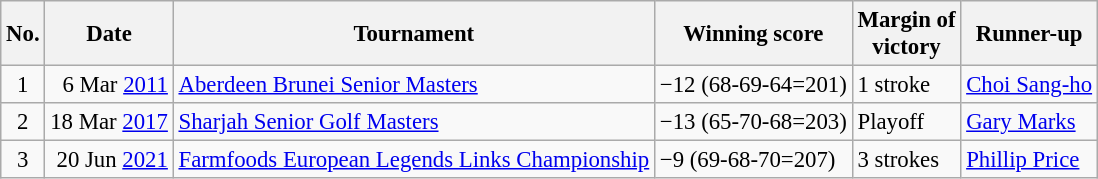<table class="wikitable" style="font-size:95%;">
<tr>
<th>No.</th>
<th>Date</th>
<th>Tournament</th>
<th>Winning score</th>
<th>Margin of<br>victory</th>
<th>Runner-up</th>
</tr>
<tr>
<td align=center>1</td>
<td align=right>6 Mar <a href='#'>2011</a></td>
<td><a href='#'>Aberdeen Brunei Senior Masters</a></td>
<td>−12 (68-69-64=201)</td>
<td>1 stroke</td>
<td> <a href='#'>Choi Sang-ho</a></td>
</tr>
<tr>
<td align=center>2</td>
<td align=right>18 Mar <a href='#'>2017</a></td>
<td><a href='#'>Sharjah Senior Golf Masters</a></td>
<td>−13 (65-70-68=203)</td>
<td>Playoff</td>
<td> <a href='#'>Gary Marks</a></td>
</tr>
<tr>
<td align=center>3</td>
<td align=right>20 Jun <a href='#'>2021</a></td>
<td><a href='#'>Farmfoods European Legends Links Championship</a></td>
<td>−9 (69-68-70=207)</td>
<td>3 strokes</td>
<td> <a href='#'>Phillip Price</a></td>
</tr>
</table>
